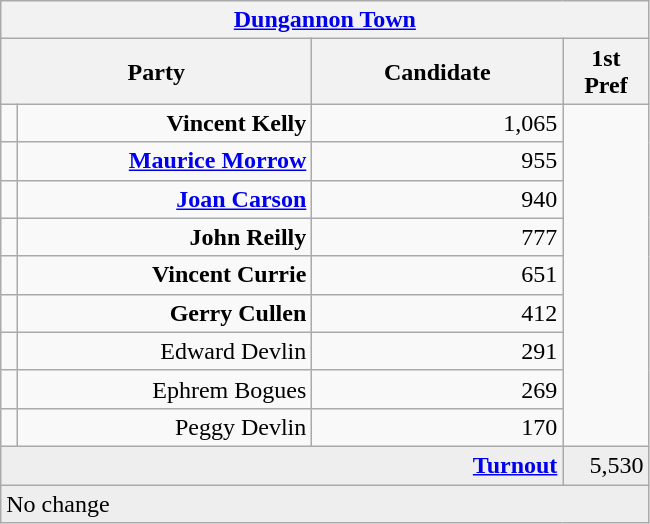<table class="wikitable">
<tr>
<th colspan="4" align="center"><a href='#'>Dungannon Town</a></th>
</tr>
<tr>
<th colspan="2" align="center" width=200>Party</th>
<th width=160>Candidate</th>
<th width=50>1st Pref</th>
</tr>
<tr>
<td></td>
<td align="right"><strong>Vincent Kelly</strong></td>
<td align="right">1,065</td>
</tr>
<tr>
<td></td>
<td align="right"><strong><a href='#'>Maurice Morrow</a></strong></td>
<td align="right">955</td>
</tr>
<tr>
<td></td>
<td align="right"><strong><a href='#'>Joan Carson</a></strong></td>
<td align="right">940</td>
</tr>
<tr>
<td></td>
<td align="right"><strong>John Reilly</strong></td>
<td align="right">777</td>
</tr>
<tr>
<td></td>
<td align="right"><strong>Vincent Currie</strong></td>
<td align="right">651</td>
</tr>
<tr>
<td></td>
<td align="right"><strong>Gerry Cullen</strong></td>
<td align="right">412</td>
</tr>
<tr>
<td></td>
<td align="right">Edward Devlin</td>
<td align="right">291</td>
</tr>
<tr>
<td></td>
<td align="right">Ephrem Bogues</td>
<td align="right">269</td>
</tr>
<tr>
<td></td>
<td align="right">Peggy Devlin</td>
<td align="right">170</td>
</tr>
<tr bgcolor="EEEEEE">
<td colspan=3 align="right"><strong><a href='#'>Turnout</a></strong></td>
<td align="right">5,530</td>
</tr>
<tr>
<td colspan=4 bgcolor="EEEEEE">No change</td>
</tr>
</table>
